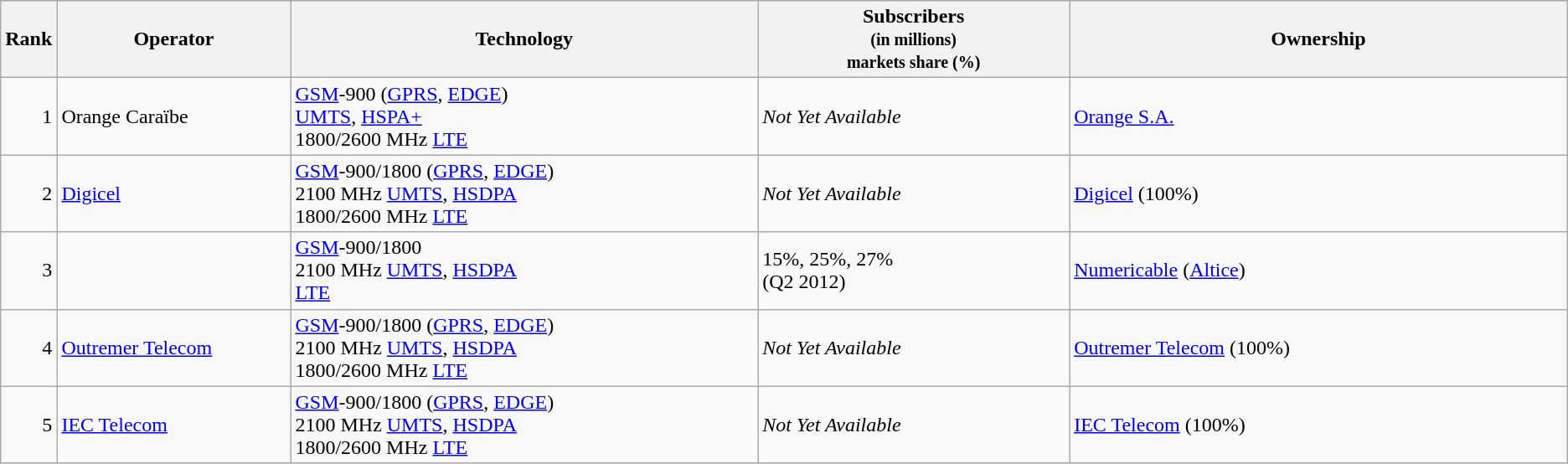<table class="wikitable">
<tr>
<th style="width:3%;">Rank</th>
<th style="width:15%;">Operator</th>
<th style="width:30%;">Technology</th>
<th style="width:20%;">Subscribers<br><small>(in millions)<br>markets share (%)</small></th>
<th style="width:32%;">Ownership</th>
</tr>
<tr>
<td align=right>1</td>
<td>Orange Caraïbe</td>
<td><a href='#'>GSM</a>-900 (<a href='#'>GPRS</a>, <a href='#'>EDGE</a>)<br><a href='#'>UMTS</a>, <a href='#'>HSPA+</a><br>1800/2600 MHz <a href='#'>LTE</a></td>
<td><em>Not Yet Available</em></td>
<td><a href='#'>Orange S.A.</a></td>
</tr>
<tr>
<td align=right>2</td>
<td><a href='#'>Digicel</a></td>
<td><a href='#'>GSM</a>-900/1800 (<a href='#'>GPRS</a>, <a href='#'>EDGE</a>)<br>2100 MHz <a href='#'>UMTS</a>, <a href='#'>HSDPA</a><br> 1800/2600 MHz <a href='#'>LTE</a></td>
<td><em>Not Yet Available</em></td>
<td><a href='#'>Digicel</a> (100%)</td>
</tr>
<tr>
<td align=right>3</td>
<td></td>
<td><a href='#'>GSM</a>-900/1800 <br>2100 MHz <a href='#'>UMTS</a>, <a href='#'>HSDPA</a><br><a href='#'>LTE</a></td>
<td>15%, 25%, 27% <br>(Q2 2012)</td>
<td><a href='#'>Numericable</a> (<a href='#'>Altice</a>)</td>
</tr>
<tr>
<td align=right>4</td>
<td><a href='#'>Outremer Telecom</a></td>
<td><a href='#'>GSM</a>-900/1800 (<a href='#'>GPRS</a>, <a href='#'>EDGE</a>)<br>2100 MHz <a href='#'>UMTS</a>, <a href='#'>HSDPA</a><br> 1800/2600 MHz <a href='#'>LTE</a></td>
<td><em>Not Yet Available</em></td>
<td><a href='#'>Outremer Telecom</a> (100%)</td>
</tr>
<tr>
<td align=right>5</td>
<td><a href='#'>IEC Telecom</a></td>
<td><a href='#'>GSM</a>-900/1800 (<a href='#'>GPRS</a>, <a href='#'>EDGE</a>)<br>2100 MHz <a href='#'>UMTS</a>, <a href='#'>HSDPA</a><br> 1800/2600 MHz <a href='#'>LTE</a></td>
<td><em>Not Yet Available</em></td>
<td><a href='#'>IEC Telecom</a> (100%)</td>
</tr>
</table>
